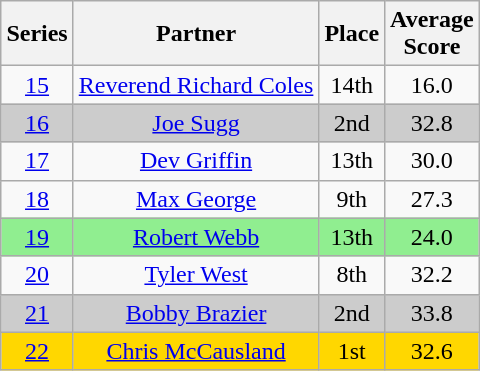<table class="wikitable sortable" style="margin:auto; text-align:center;">
<tr>
<th>Series</th>
<th>Partner</th>
<th>Place</th>
<th>Average<br>Score</th>
</tr>
<tr>
<td><a href='#'>15</a></td>
<td><a href='#'>Reverend Richard Coles</a></td>
<td>14th</td>
<td>16.0</td>
</tr>
<tr style="text-align:center; background:#ccc;">
<td><a href='#'>16</a></td>
<td><a href='#'>Joe Sugg</a></td>
<td>2nd</td>
<td>32.8</td>
</tr>
<tr>
<td><a href='#'>17</a></td>
<td><a href='#'>Dev Griffin</a></td>
<td>13th</td>
<td>30.0</td>
</tr>
<tr>
<td><a href='#'>18</a></td>
<td><a href='#'>Max George</a></td>
<td>9th</td>
<td>27.3</td>
</tr>
<tr style="background:lightgreen">
<td><a href='#'>19</a></td>
<td><a href='#'>Robert Webb</a></td>
<td>13th</td>
<td>24.0</td>
</tr>
<tr>
<td><a href='#'>20</a></td>
<td><a href='#'>Tyler West</a></td>
<td>8th</td>
<td>32.2</td>
</tr>
<tr style="text-align:center; background:#ccc;">
<td><a href='#'>21</a></td>
<td><a href='#'>Bobby Brazier</a></td>
<td>2nd</td>
<td>33.8</td>
</tr>
<tr style="background:gold;">
<td><a href='#'>22</a></td>
<td><a href='#'>Chris McCausland</a></td>
<td>1st</td>
<td>32.6</td>
</tr>
</table>
